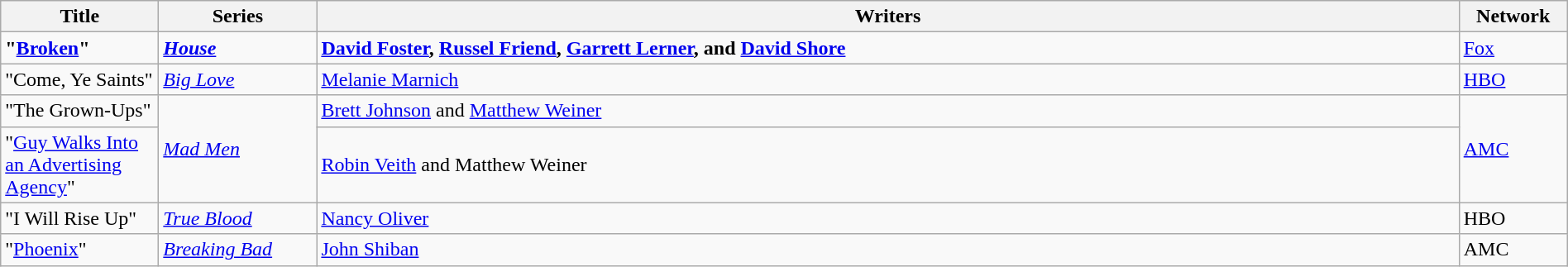<table class="wikitable" style="width:100%;">
<tr>
<th style="width:120px;">Title</th>
<th style="width:120px;">Series</th>
<th>Writers</th>
<th style="width:80px;">Network</th>
</tr>
<tr>
<td><strong>"<a href='#'>Broken</a>"</strong></td>
<td><strong><em><a href='#'>House</a></em></strong></td>
<td><strong><a href='#'>David Foster</a>, <a href='#'>Russel Friend</a>, <a href='#'>Garrett Lerner</a>, and <a href='#'>David Shore</a></strong></td>
<td><a href='#'>Fox</a></td>
</tr>
<tr>
<td>"Come, Ye Saints"</td>
<td><em><a href='#'>Big Love</a></em></td>
<td><a href='#'>Melanie Marnich</a></td>
<td><a href='#'>HBO</a></td>
</tr>
<tr>
<td>"The Grown-Ups"</td>
<td rowspan=2><em><a href='#'>Mad Men</a></em></td>
<td><a href='#'>Brett Johnson</a> and <a href='#'>Matthew Weiner</a></td>
<td rowspan=2><a href='#'>AMC</a></td>
</tr>
<tr>
<td>"<a href='#'>Guy Walks Into an Advertising Agency</a>"</td>
<td><a href='#'>Robin Veith</a> and Matthew Weiner</td>
</tr>
<tr>
<td>"I Will Rise Up"</td>
<td><em><a href='#'>True Blood</a></em></td>
<td><a href='#'>Nancy Oliver</a></td>
<td>HBO</td>
</tr>
<tr>
<td>"<a href='#'>Phoenix</a>"</td>
<td><em><a href='#'>Breaking Bad</a></em></td>
<td><a href='#'>John Shiban</a></td>
<td>AMC</td>
</tr>
</table>
